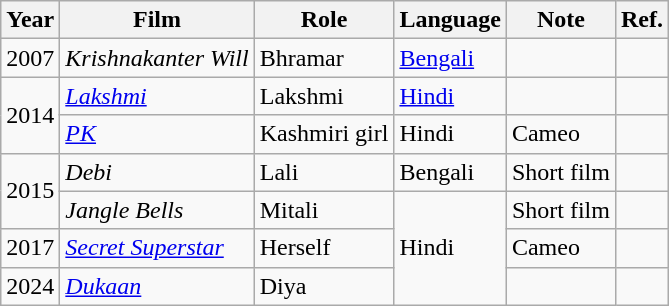<table class="wikitable sortable">
<tr>
<th>Year</th>
<th>Film</th>
<th>Role</th>
<th>Language</th>
<th>Note</th>
<th>Ref.</th>
</tr>
<tr>
<td>2007</td>
<td><em>Krishnakanter Will</em></td>
<td>Bhramar</td>
<td><a href='#'>Bengali</a></td>
<td></td>
<td></td>
</tr>
<tr>
<td rowspan="2">2014</td>
<td><em><a href='#'>Lakshmi</a></em></td>
<td>Lakshmi</td>
<td><a href='#'>Hindi</a></td>
<td></td>
<td></td>
</tr>
<tr>
<td><em><a href='#'>PK</a></em></td>
<td>Kashmiri girl</td>
<td>Hindi</td>
<td>Cameo</td>
<td></td>
</tr>
<tr>
<td rowspan="2">2015</td>
<td><em>Debi</em></td>
<td>Lali</td>
<td>Bengali</td>
<td>Short film</td>
<td></td>
</tr>
<tr>
<td><em>Jangle Bells</em></td>
<td>Mitali</td>
<td rowspan=3>Hindi</td>
<td>Short film</td>
<td></td>
</tr>
<tr>
<td>2017</td>
<td><em><a href='#'>Secret Superstar</a></em></td>
<td>Herself</td>
<td>Cameo</td>
<td></td>
</tr>
<tr>
<td>2024</td>
<td><em><a href='#'>Dukaan</a></em></td>
<td>Diya</td>
<td></td>
<td></td>
</tr>
</table>
